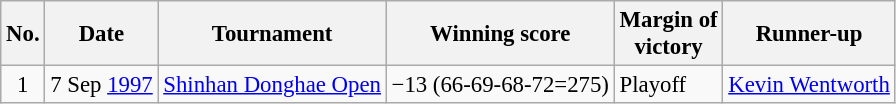<table class="wikitable" style="font-size:95%;">
<tr>
<th>No.</th>
<th>Date</th>
<th>Tournament</th>
<th>Winning score</th>
<th>Margin of<br>victory</th>
<th>Runner-up</th>
</tr>
<tr>
<td align=center>1</td>
<td align=right>7 Sep <a href='#'>1997</a></td>
<td><a href='#'>Shinhan Donghae Open</a></td>
<td>−13 (66-69-68-72=275)</td>
<td>Playoff</td>
<td> <a href='#'>Kevin Wentworth</a></td>
</tr>
</table>
